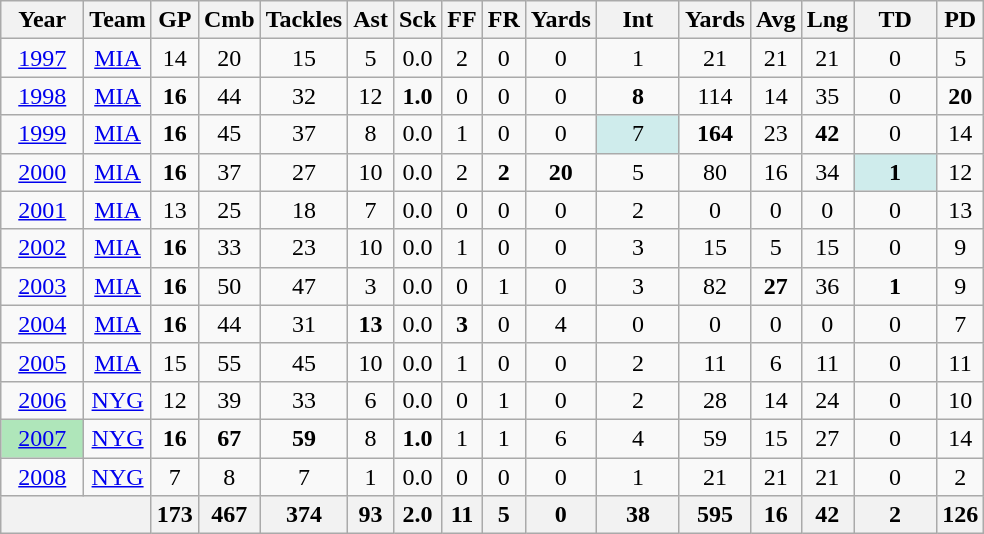<table class="wikitable" style="text-align:center;">
<tr>
<th>Year</th>
<th>Team</th>
<th>GP</th>
<th>Cmb</th>
<th>Tackles</th>
<th>Ast</th>
<th>Sck</th>
<th>FF</th>
<th>FR</th>
<th>Yards</th>
<th>Int</th>
<th>Yards</th>
<th>Avg</th>
<th>Lng</th>
<th>TD</th>
<th>PD</th>
</tr>
<tr>
<td><a href='#'>1997</a></td>
<td><a href='#'>MIA</a></td>
<td>14</td>
<td>20</td>
<td>15</td>
<td>5</td>
<td>0.0</td>
<td>2</td>
<td>0</td>
<td>0</td>
<td>1</td>
<td>21</td>
<td>21</td>
<td>21</td>
<td>0</td>
<td>5</td>
</tr>
<tr>
<td><a href='#'>1998</a></td>
<td><a href='#'>MIA</a></td>
<td><strong>16</strong></td>
<td>44</td>
<td>32</td>
<td>12</td>
<td><strong>1.0</strong></td>
<td>0</td>
<td>0</td>
<td>0</td>
<td><strong>8</strong></td>
<td>114</td>
<td>14</td>
<td>35</td>
<td>0</td>
<td><strong>20</strong></td>
</tr>
<tr>
<td><a href='#'>1999</a></td>
<td><a href='#'>MIA</a></td>
<td><strong>16</strong></td>
<td>45</td>
<td>37</td>
<td>8</td>
<td>0.0</td>
<td>1</td>
<td>0</td>
<td>0</td>
<td style="background:#cfecec; width:3em;">7</td>
<td><strong>164</strong></td>
<td>23</td>
<td><strong>42</strong></td>
<td>0</td>
<td>14</td>
</tr>
<tr>
<td><a href='#'>2000</a></td>
<td><a href='#'>MIA</a></td>
<td><strong>16</strong></td>
<td>37</td>
<td>27</td>
<td>10</td>
<td>0.0</td>
<td>2</td>
<td><strong> 2 </strong></td>
<td><strong>20</strong></td>
<td>5</td>
<td>80</td>
<td>16</td>
<td>34</td>
<td style="background:#cfecec; width:3em;"><strong>1</strong></td>
<td>12</td>
</tr>
<tr>
<td><a href='#'>2001</a></td>
<td><a href='#'>MIA</a></td>
<td>13</td>
<td>25</td>
<td>18</td>
<td>7</td>
<td>0.0</td>
<td>0</td>
<td>0</td>
<td>0</td>
<td>2</td>
<td>0</td>
<td>0</td>
<td>0</td>
<td>0</td>
<td>13</td>
</tr>
<tr>
<td><a href='#'>2002</a></td>
<td><a href='#'>MIA</a></td>
<td><strong>16</strong></td>
<td>33</td>
<td>23</td>
<td>10</td>
<td>0.0</td>
<td>1</td>
<td>0</td>
<td>0</td>
<td>3</td>
<td>15</td>
<td>5</td>
<td>15</td>
<td>0</td>
<td>9</td>
</tr>
<tr>
<td><a href='#'>2003</a></td>
<td><a href='#'>MIA</a></td>
<td><strong>16</strong></td>
<td>50</td>
<td>47</td>
<td>3</td>
<td>0.0</td>
<td>0</td>
<td>1</td>
<td>0</td>
<td>3</td>
<td>82</td>
<td><strong>27</strong></td>
<td>36</td>
<td><strong>1</strong></td>
<td>9</td>
</tr>
<tr>
<td><a href='#'>2004</a></td>
<td><a href='#'>MIA</a></td>
<td><strong>16</strong></td>
<td>44</td>
<td>31</td>
<td><strong>13</strong></td>
<td>0.0</td>
<td><strong>3</strong></td>
<td>0</td>
<td>4</td>
<td>0</td>
<td>0</td>
<td>0</td>
<td>0</td>
<td>0</td>
<td>7</td>
</tr>
<tr>
<td><a href='#'>2005</a></td>
<td><a href='#'>MIA</a></td>
<td>15</td>
<td>55</td>
<td>45</td>
<td>10</td>
<td>0.0</td>
<td>1</td>
<td>0</td>
<td>0</td>
<td>2</td>
<td>11</td>
<td>6</td>
<td>11</td>
<td>0</td>
<td>11</td>
</tr>
<tr>
<td><a href='#'>2006</a></td>
<td><a href='#'>NYG</a></td>
<td>12</td>
<td>39</td>
<td>33</td>
<td>6</td>
<td>0.0</td>
<td>0</td>
<td>1</td>
<td>0</td>
<td>2</td>
<td>28</td>
<td>14</td>
<td>24</td>
<td>0</td>
<td>10</td>
</tr>
<tr>
<td style="background:#afe6ba; width:3em;"><a href='#'>2007</a></td>
<td><a href='#'>NYG</a></td>
<td><strong>16</strong></td>
<td><strong>67</strong></td>
<td><strong>59</strong></td>
<td>8</td>
<td><strong>1.0</strong></td>
<td>1</td>
<td>1</td>
<td>6</td>
<td>4</td>
<td>59</td>
<td>15</td>
<td>27</td>
<td>0</td>
<td>14</td>
</tr>
<tr>
<td><a href='#'>2008</a></td>
<td><a href='#'>NYG</a></td>
<td>7</td>
<td>8</td>
<td>7</td>
<td>1</td>
<td>0.0</td>
<td>0</td>
<td>0</td>
<td>0</td>
<td>1</td>
<td>21</td>
<td>21</td>
<td>21</td>
<td>0</td>
<td>2</td>
</tr>
<tr>
<th colspan="2"></th>
<th>173</th>
<th>467</th>
<th>374</th>
<th>93</th>
<th>2.0</th>
<th>11</th>
<th>5</th>
<th>0</th>
<th>38</th>
<th>595</th>
<th>16</th>
<th>42</th>
<th>2</th>
<th>126</th>
</tr>
</table>
